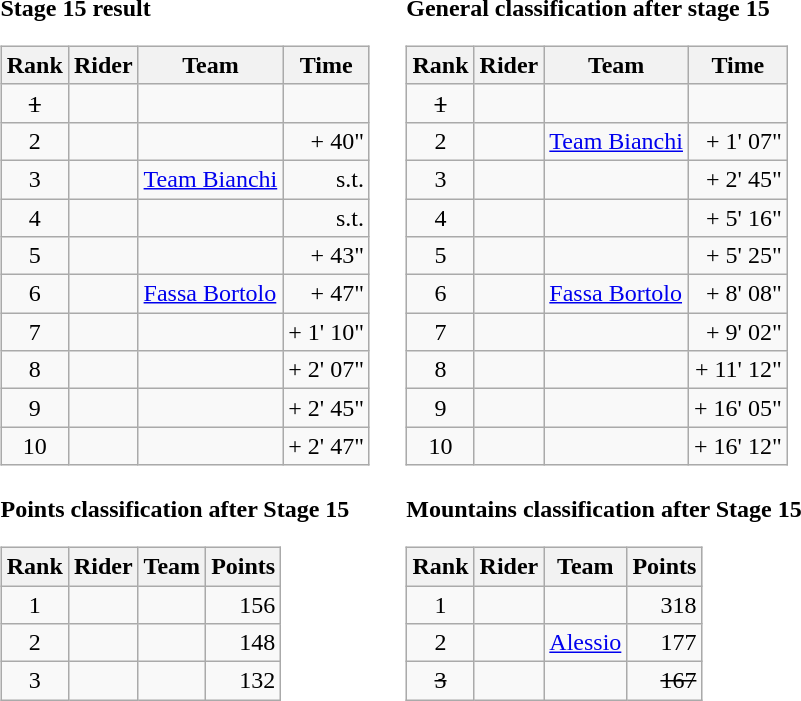<table>
<tr>
<td><strong>Stage 15 result</strong><br><table class="wikitable">
<tr>
<th scope="col">Rank</th>
<th scope="col">Rider</th>
<th scope="col">Team</th>
<th scope="col">Time</th>
</tr>
<tr>
<td style="text-align:center;"><del>1</del></td>
<td><del></del></td>
<td><del></del></td>
<td style="text-align:right;"><del></del></td>
</tr>
<tr>
<td style="text-align:center;">2</td>
<td></td>
<td></td>
<td align=right>+ 40"</td>
</tr>
<tr>
<td style="text-align:center;">3</td>
<td></td>
<td><a href='#'>Team Bianchi</a></td>
<td style="text-align:right;">s.t.</td>
</tr>
<tr>
<td style="text-align:center;">4</td>
<td></td>
<td></td>
<td align=right>s.t.</td>
</tr>
<tr>
<td style="text-align:center;">5</td>
<td></td>
<td></td>
<td align=right>+ 43"</td>
</tr>
<tr>
<td style="text-align:center;">6</td>
<td></td>
<td><a href='#'>Fassa Bortolo</a></td>
<td align=right>+ 47"</td>
</tr>
<tr>
<td style="text-align:center;">7</td>
<td></td>
<td></td>
<td align=right>+ 1' 10"</td>
</tr>
<tr>
<td style="text-align:center;">8</td>
<td></td>
<td></td>
<td align=right>+ 2' 07"</td>
</tr>
<tr>
<td style="text-align:center;">9</td>
<td></td>
<td></td>
<td align=right>+ 2' 45"</td>
</tr>
<tr>
<td style="text-align:center;">10</td>
<td></td>
<td></td>
<td align=right>+ 2' 47"</td>
</tr>
</table>
</td>
<td></td>
<td><strong>General classification after stage 15</strong><br><table class="wikitable">
<tr>
<th scope="col">Rank</th>
<th scope="col">Rider</th>
<th scope="col">Team</th>
<th scope="col">Time</th>
</tr>
<tr>
<td style="text-align:center;"><del>1</del></td>
<td><del></del></td>
<td><del></del></td>
<td style="text-align:right;"><del></del></td>
</tr>
<tr>
<td style="text-align:center;">2</td>
<td></td>
<td><a href='#'>Team Bianchi</a></td>
<td style="text-align:right;">+ 1' 07"</td>
</tr>
<tr>
<td style="text-align:center;">3</td>
<td></td>
<td></td>
<td align=right>+ 2' 45"</td>
</tr>
<tr>
<td style="text-align:center;">4</td>
<td></td>
<td></td>
<td align=right>+ 5' 16"</td>
</tr>
<tr>
<td style="text-align:center;">5</td>
<td></td>
<td></td>
<td align=right>+ 5' 25"</td>
</tr>
<tr>
<td style="text-align:center;">6</td>
<td></td>
<td><a href='#'>Fassa Bortolo</a></td>
<td align=right>+ 8' 08"</td>
</tr>
<tr>
<td style="text-align:center;">7</td>
<td></td>
<td></td>
<td align=right>+ 9' 02"</td>
</tr>
<tr>
<td style="text-align:center;">8</td>
<td></td>
<td></td>
<td align=right>+ 11' 12"</td>
</tr>
<tr>
<td style="text-align:center;">9</td>
<td></td>
<td></td>
<td align=right>+ 16' 05"</td>
</tr>
<tr>
<td style="text-align:center;">10</td>
<td></td>
<td></td>
<td style="text-align:right;">+ 16' 12"</td>
</tr>
</table>
</td>
</tr>
<tr valign="top">
<td><strong>Points classification after Stage 15</strong><br><table class="wikitable">
<tr>
<th scope="col">Rank</th>
<th scope="col">Rider</th>
<th scope="col">Team</th>
<th scope="col">Points</th>
</tr>
<tr>
<td style="text-align:center;">1</td>
<td> </td>
<td></td>
<td align=right>156</td>
</tr>
<tr>
<td style="text-align:center;">2</td>
<td></td>
<td></td>
<td align=right>148</td>
</tr>
<tr>
<td style="text-align:center;">3</td>
<td></td>
<td></td>
<td align=right>132</td>
</tr>
</table>
</td>
<td></td>
<td><strong>Mountains classification after Stage 15</strong><br><table class="wikitable">
<tr>
<th scope="col">Rank</th>
<th scope="col">Rider</th>
<th scope="col">Team</th>
<th scope="col">Points</th>
</tr>
<tr>
<td style="text-align:center;">1</td>
<td> </td>
<td></td>
<td align=right>318</td>
</tr>
<tr>
<td style="text-align:center;">2</td>
<td></td>
<td><a href='#'>Alessio</a></td>
<td style="text-align:right;">177</td>
</tr>
<tr>
<td style="text-align:center;"><del>3</del></td>
<td><del></del></td>
<td><del></del></td>
<td style="text-align:right;"><del>167</del></td>
</tr>
</table>
</td>
</tr>
</table>
